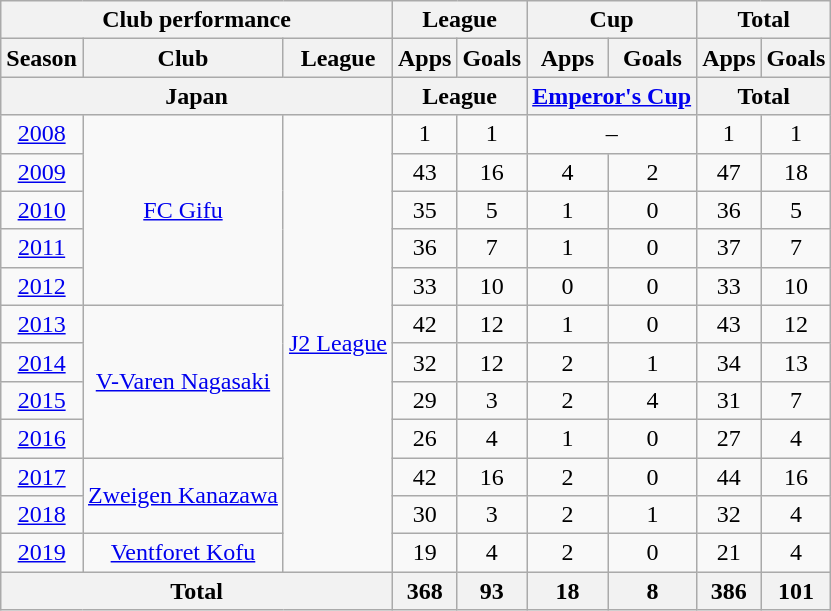<table class="wikitable" style="text-align:center;">
<tr>
<th colspan=3>Club performance</th>
<th colspan=2>League</th>
<th colspan=2>Cup</th>
<th colspan=2>Total</th>
</tr>
<tr>
<th>Season</th>
<th>Club</th>
<th>League</th>
<th>Apps</th>
<th>Goals</th>
<th>Apps</th>
<th>Goals</th>
<th>Apps</th>
<th>Goals</th>
</tr>
<tr>
<th colspan=3>Japan</th>
<th colspan=2>League</th>
<th colspan=2><a href='#'>Emperor's Cup</a></th>
<th colspan=2>Total</th>
</tr>
<tr>
<td><a href='#'>2008</a></td>
<td rowspan="5"><a href='#'>FC Gifu</a></td>
<td rowspan="12"><a href='#'>J2 League</a></td>
<td>1</td>
<td>1</td>
<td colspan="2">–</td>
<td>1</td>
<td>1</td>
</tr>
<tr>
<td><a href='#'>2009</a></td>
<td>43</td>
<td>16</td>
<td>4</td>
<td>2</td>
<td>47</td>
<td>18</td>
</tr>
<tr>
<td><a href='#'>2010</a></td>
<td>35</td>
<td>5</td>
<td>1</td>
<td>0</td>
<td>36</td>
<td>5</td>
</tr>
<tr>
<td><a href='#'>2011</a></td>
<td>36</td>
<td>7</td>
<td>1</td>
<td>0</td>
<td>37</td>
<td>7</td>
</tr>
<tr>
<td><a href='#'>2012</a></td>
<td>33</td>
<td>10</td>
<td>0</td>
<td>0</td>
<td>33</td>
<td>10</td>
</tr>
<tr>
<td><a href='#'>2013</a></td>
<td rowspan="4"><a href='#'>V-Varen Nagasaki</a></td>
<td>42</td>
<td>12</td>
<td>1</td>
<td>0</td>
<td>43</td>
<td>12</td>
</tr>
<tr>
<td><a href='#'>2014</a></td>
<td>32</td>
<td>12</td>
<td>2</td>
<td>1</td>
<td>34</td>
<td>13</td>
</tr>
<tr>
<td><a href='#'>2015</a></td>
<td>29</td>
<td>3</td>
<td>2</td>
<td>4</td>
<td>31</td>
<td>7</td>
</tr>
<tr>
<td><a href='#'>2016</a></td>
<td>26</td>
<td>4</td>
<td>1</td>
<td>0</td>
<td>27</td>
<td>4</td>
</tr>
<tr>
<td><a href='#'>2017</a></td>
<td rowspan="2"><a href='#'>Zweigen Kanazawa</a></td>
<td>42</td>
<td>16</td>
<td>2</td>
<td>0</td>
<td>44</td>
<td>16</td>
</tr>
<tr>
<td><a href='#'>2018</a></td>
<td>30</td>
<td>3</td>
<td>2</td>
<td>1</td>
<td>32</td>
<td>4</td>
</tr>
<tr>
<td><a href='#'>2019</a></td>
<td><a href='#'>Ventforet Kofu</a></td>
<td>19</td>
<td>4</td>
<td>2</td>
<td>0</td>
<td>21</td>
<td>4</td>
</tr>
<tr>
<th colspan=3>Total</th>
<th>368</th>
<th>93</th>
<th>18</th>
<th>8</th>
<th>386</th>
<th>101</th>
</tr>
</table>
